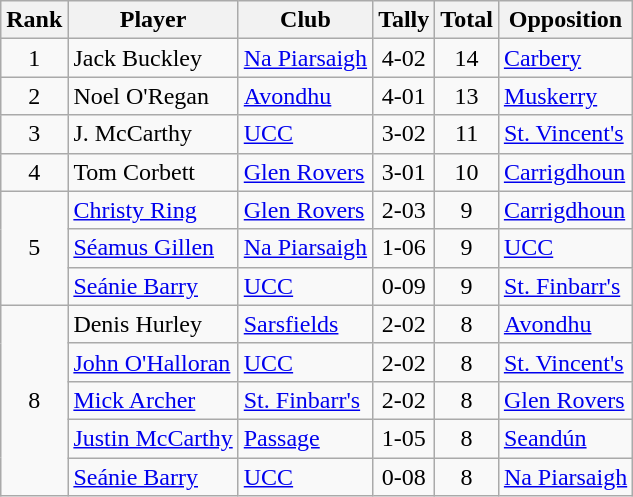<table class="wikitable">
<tr>
<th>Rank</th>
<th>Player</th>
<th>Club</th>
<th>Tally</th>
<th>Total</th>
<th>Opposition</th>
</tr>
<tr>
<td rowspan="1" style="text-align:center;">1</td>
<td>Jack Buckley</td>
<td><a href='#'>Na Piarsaigh</a></td>
<td align=center>4-02</td>
<td align=center>14</td>
<td><a href='#'>Carbery</a></td>
</tr>
<tr>
<td rowspan="1" style="text-align:center;">2</td>
<td>Noel O'Regan</td>
<td><a href='#'>Avondhu</a></td>
<td align=center>4-01</td>
<td align=center>13</td>
<td><a href='#'>Muskerry</a></td>
</tr>
<tr>
<td rowspan="1" style="text-align:center;">3</td>
<td>J. McCarthy</td>
<td><a href='#'>UCC</a></td>
<td align=center>3-02</td>
<td align=center>11</td>
<td><a href='#'>St. Vincent's</a></td>
</tr>
<tr>
<td rowspan="1" style="text-align:center;">4</td>
<td>Tom Corbett</td>
<td><a href='#'>Glen Rovers</a></td>
<td align=center>3-01</td>
<td align=center>10</td>
<td><a href='#'>Carrigdhoun</a></td>
</tr>
<tr>
<td rowspan="3" style="text-align:center;">5</td>
<td><a href='#'>Christy Ring</a></td>
<td><a href='#'>Glen Rovers</a></td>
<td align=center>2-03</td>
<td align=center>9</td>
<td><a href='#'>Carrigdhoun</a></td>
</tr>
<tr>
<td><a href='#'>Séamus Gillen</a></td>
<td><a href='#'>Na Piarsaigh</a></td>
<td align=center>1-06</td>
<td align=center>9</td>
<td><a href='#'>UCC</a></td>
</tr>
<tr>
<td><a href='#'>Seánie Barry</a></td>
<td><a href='#'>UCC</a></td>
<td align=center>0-09</td>
<td align=center>9</td>
<td><a href='#'>St. Finbarr's</a></td>
</tr>
<tr>
<td rowspan="5" style="text-align:center;">8</td>
<td>Denis Hurley</td>
<td><a href='#'>Sarsfields</a></td>
<td align=center>2-02</td>
<td align=center>8</td>
<td><a href='#'>Avondhu</a></td>
</tr>
<tr>
<td><a href='#'>John O'Halloran</a></td>
<td><a href='#'>UCC</a></td>
<td align=center>2-02</td>
<td align=center>8</td>
<td><a href='#'>St. Vincent's</a></td>
</tr>
<tr>
<td><a href='#'>Mick Archer</a></td>
<td><a href='#'>St. Finbarr's</a></td>
<td align=center>2-02</td>
<td align=center>8</td>
<td><a href='#'>Glen Rovers</a></td>
</tr>
<tr>
<td><a href='#'>Justin McCarthy</a></td>
<td><a href='#'>Passage</a></td>
<td align=center>1-05</td>
<td align=center>8</td>
<td><a href='#'>Seandún</a></td>
</tr>
<tr>
<td><a href='#'>Seánie Barry</a></td>
<td><a href='#'>UCC</a></td>
<td align=center>0-08</td>
<td align=center>8</td>
<td><a href='#'>Na Piarsaigh</a></td>
</tr>
</table>
